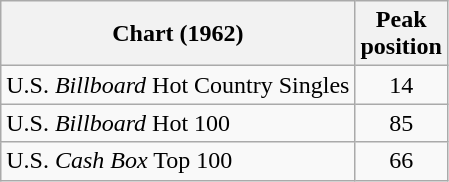<table class="wikitable">
<tr>
<th>Chart (1962)</th>
<th>Peak<br>position</th>
</tr>
<tr>
<td>U.S. <em>Billboard</em> Hot Country Singles</td>
<td align="center">14</td>
</tr>
<tr>
<td>U.S. <em>Billboard</em> Hot 100</td>
<td align="center">85</td>
</tr>
<tr>
<td>U.S. <em>Cash Box</em> Top 100 </td>
<td align="center">66</td>
</tr>
</table>
